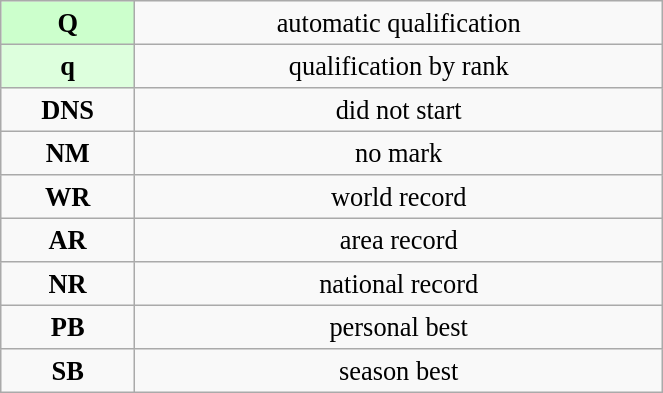<table class="wikitable" style=" text-align:center; font-size:110%;" width="35%">
<tr>
<td bgcolor="ccffcc"><strong>Q</strong></td>
<td>automatic qualification</td>
</tr>
<tr>
<td bgcolor="ddffdd"><strong>q</strong></td>
<td>qualification by rank</td>
</tr>
<tr>
<td><strong>DNS</strong></td>
<td>did not start</td>
</tr>
<tr>
<td><strong>NM</strong></td>
<td>no mark</td>
</tr>
<tr>
<td><strong>WR</strong></td>
<td>world record</td>
</tr>
<tr>
<td><strong>AR</strong></td>
<td>area record</td>
</tr>
<tr>
<td><strong>NR</strong></td>
<td>national record</td>
</tr>
<tr>
<td><strong>PB</strong></td>
<td>personal best</td>
</tr>
<tr>
<td><strong>SB</strong></td>
<td>season best</td>
</tr>
</table>
